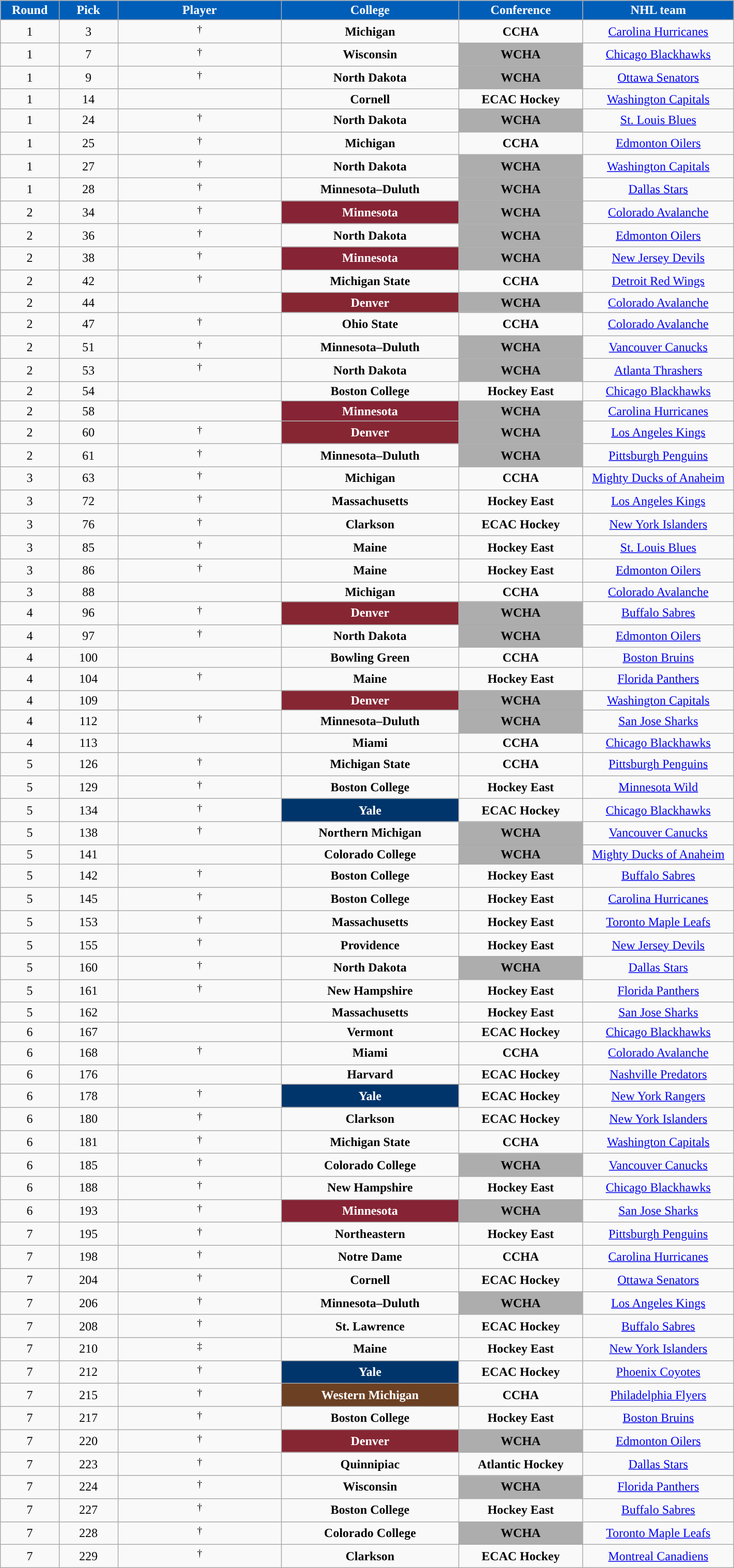<table class="wikitable sortable" width="75%">
<tr>
<th style="color:white; background-color:#005EB8; width: 4em;">Round</th>
<th style="color:white; background-color:#005EB8; width: 4em;">Pick</th>
<th style="color:white; background-color:#005EB8; width: 12em;">Player</th>
<th style="color:white; background-color:#005EB8; width: 13em;">College</th>
<th style="color:white; background-color:#005EB8; width: 9em;">Conference</th>
<th style="color:white; background-color:#005EB8; width: 11em;">NHL team</th>
</tr>
<tr align="center" bgcolor="">
<td>1</td>
<td>3</td>
<td> <sup>†</sup></td>
<td><strong>Michigan</strong></td>
<td><strong>CCHA</strong></td>
<td><a href='#'>Carolina Hurricanes</a></td>
</tr>
<tr align="center" bgcolor="">
<td>1</td>
<td>7</td>
<td> <sup>†</sup></td>
<td><strong>Wisconsin</strong></td>
<td style="color:black; background:#ADADAD; "><strong>WCHA</strong></td>
<td><a href='#'>Chicago Blackhawks</a></td>
</tr>
<tr align="center" bgcolor="">
<td>1</td>
<td>9</td>
<td> <sup>†</sup></td>
<td><strong>North Dakota</strong></td>
<td style="color:black; background:#ADADAD; "><strong>WCHA</strong></td>
<td><a href='#'>Ottawa Senators</a></td>
</tr>
<tr align="center" bgcolor="">
<td>1</td>
<td>14</td>
<td></td>
<td><strong>Cornell</strong></td>
<td><strong>ECAC Hockey</strong></td>
<td><a href='#'>Washington Capitals</a></td>
</tr>
<tr align="center" bgcolor="">
<td>1</td>
<td>24</td>
<td> <sup>†</sup></td>
<td><strong>North Dakota</strong></td>
<td style="color:black; background:#ADADAD; "><strong>WCHA</strong></td>
<td><a href='#'>St. Louis Blues</a></td>
</tr>
<tr align="center" bgcolor="">
<td>1</td>
<td>25</td>
<td> <sup>†</sup></td>
<td><strong>Michigan</strong></td>
<td><strong>CCHA</strong></td>
<td><a href='#'>Edmonton Oilers</a></td>
</tr>
<tr align="center" bgcolor="">
<td>1</td>
<td>27</td>
<td> <sup>†</sup></td>
<td><strong>North Dakota</strong></td>
<td style="color:black; background:#ADADAD; "><strong>WCHA</strong></td>
<td><a href='#'>Washington Capitals</a></td>
</tr>
<tr align="center" bgcolor="">
<td>1</td>
<td>28</td>
<td> <sup>†</sup></td>
<td><strong>Minnesota–Duluth</strong></td>
<td style="color:black; background:#ADADAD; "><strong>WCHA</strong></td>
<td><a href='#'>Dallas Stars</a></td>
</tr>
<tr align="center" bgcolor="">
<td>2</td>
<td>34</td>
<td> <sup>†</sup></td>
<td style="color:white; background:#862334; "><strong>Minnesota</strong></td>
<td style="color:black; background:#ADADAD; "><strong>WCHA</strong></td>
<td><a href='#'>Colorado Avalanche</a></td>
</tr>
<tr align="center" bgcolor="">
<td>2</td>
<td>36</td>
<td> <sup>†</sup></td>
<td><strong>North Dakota</strong></td>
<td style="color:black; background:#ADADAD; "><strong>WCHA</strong></td>
<td><a href='#'>Edmonton Oilers</a></td>
</tr>
<tr align="center" bgcolor="">
<td>2</td>
<td>38</td>
<td> <sup>†</sup></td>
<td style="color:white; background:#862334; "><strong>Minnesota</strong></td>
<td style="color:black; background:#ADADAD; "><strong>WCHA</strong></td>
<td><a href='#'>New Jersey Devils</a></td>
</tr>
<tr align="center" bgcolor="">
<td>2</td>
<td>42</td>
<td> <sup>†</sup></td>
<td><strong>Michigan State</strong></td>
<td><strong>CCHA</strong></td>
<td><a href='#'>Detroit Red Wings</a></td>
</tr>
<tr align="center" bgcolor="">
<td>2</td>
<td>44</td>
<td></td>
<td style="color:white; background:#862633; "><strong>Denver</strong></td>
<td style="color:black; background:#ADADAD; "><strong>WCHA</strong></td>
<td><a href='#'>Colorado Avalanche</a></td>
</tr>
<tr align="center" bgcolor="">
<td>2</td>
<td>47</td>
<td> <sup>†</sup></td>
<td><strong>Ohio State</strong></td>
<td><strong>CCHA</strong></td>
<td><a href='#'>Colorado Avalanche</a></td>
</tr>
<tr align="center" bgcolor="">
<td>2</td>
<td>51</td>
<td> <sup>†</sup></td>
<td><strong>Minnesota–Duluth</strong></td>
<td style="color:black; background:#ADADAD; "><strong>WCHA</strong></td>
<td><a href='#'>Vancouver Canucks</a></td>
</tr>
<tr align="center" bgcolor="">
<td>2</td>
<td>53</td>
<td> <sup>†</sup></td>
<td><strong>North Dakota</strong></td>
<td style="color:black; background:#ADADAD; "><strong>WCHA</strong></td>
<td><a href='#'>Atlanta Thrashers</a></td>
</tr>
<tr align="center" bgcolor="">
<td>2</td>
<td>54</td>
<td></td>
<td><strong>Boston College</strong></td>
<td><strong>Hockey East</strong></td>
<td><a href='#'>Chicago Blackhawks</a></td>
</tr>
<tr align="center" bgcolor="">
<td>2</td>
<td>58</td>
<td></td>
<td style="color:white; background:#862334; "><strong>Minnesota</strong></td>
<td style="color:black; background:#ADADAD; "><strong>WCHA</strong></td>
<td><a href='#'>Carolina Hurricanes</a></td>
</tr>
<tr align="center" bgcolor="">
<td>2</td>
<td>60</td>
<td> <sup>†</sup></td>
<td style="color:white; background:#862633; "><strong>Denver</strong></td>
<td style="color:black; background:#ADADAD; "><strong>WCHA</strong></td>
<td><a href='#'>Los Angeles Kings</a></td>
</tr>
<tr align="center" bgcolor="">
<td>2</td>
<td>61</td>
<td> <sup>†</sup></td>
<td><strong>Minnesota–Duluth</strong></td>
<td style="color:black; background:#ADADAD; "><strong>WCHA</strong></td>
<td><a href='#'>Pittsburgh Penguins</a></td>
</tr>
<tr align="center" bgcolor="">
<td>3</td>
<td>63</td>
<td> <sup>†</sup></td>
<td><strong>Michigan</strong></td>
<td><strong>CCHA</strong></td>
<td><a href='#'>Mighty Ducks of Anaheim</a></td>
</tr>
<tr align="center" bgcolor="">
<td>3</td>
<td>72</td>
<td> <sup>†</sup></td>
<td><strong>Massachusetts</strong></td>
<td><strong>Hockey East</strong></td>
<td><a href='#'>Los Angeles Kings</a></td>
</tr>
<tr align="center" bgcolor="">
<td>3</td>
<td>76</td>
<td> <sup>†</sup></td>
<td><strong>Clarkson</strong></td>
<td><strong>ECAC Hockey</strong></td>
<td><a href='#'>New York Islanders</a></td>
</tr>
<tr align="center" bgcolor="">
<td>3</td>
<td>85</td>
<td> <sup>†</sup></td>
<td><strong>Maine</strong></td>
<td><strong>Hockey East</strong></td>
<td><a href='#'>St. Louis Blues</a></td>
</tr>
<tr align="center" bgcolor="">
<td>3</td>
<td>86</td>
<td> <sup>†</sup></td>
<td><strong>Maine</strong></td>
<td><strong>Hockey East</strong></td>
<td><a href='#'>Edmonton Oilers</a></td>
</tr>
<tr align="center" bgcolor="">
<td>3</td>
<td>88</td>
<td></td>
<td><strong>Michigan</strong></td>
<td><strong>CCHA</strong></td>
<td><a href='#'>Colorado Avalanche</a></td>
</tr>
<tr align="center" bgcolor="">
<td>4</td>
<td>96</td>
<td> <sup>†</sup></td>
<td style="color:white; background:#862633; "><strong>Denver</strong></td>
<td style="color:black; background:#ADADAD; "><strong>WCHA</strong></td>
<td><a href='#'>Buffalo Sabres</a></td>
</tr>
<tr align="center" bgcolor="">
<td>4</td>
<td>97</td>
<td> <sup>†</sup></td>
<td><strong>North Dakota</strong></td>
<td style="color:black; background:#ADADAD; "><strong>WCHA</strong></td>
<td><a href='#'>Edmonton Oilers</a></td>
</tr>
<tr align="center" bgcolor="">
<td>4</td>
<td>100</td>
<td></td>
<td><strong>Bowling Green</strong></td>
<td><strong>CCHA</strong></td>
<td><a href='#'>Boston Bruins</a></td>
</tr>
<tr align="center" bgcolor="">
<td>4</td>
<td>104</td>
<td> <sup>†</sup></td>
<td><strong>Maine</strong></td>
<td><strong>Hockey East</strong></td>
<td><a href='#'>Florida Panthers</a></td>
</tr>
<tr align="center" bgcolor="">
<td>4</td>
<td>109</td>
<td></td>
<td style="color:white; background:#862633; "><strong>Denver</strong></td>
<td style="color:black; background:#ADADAD; "><strong>WCHA</strong></td>
<td><a href='#'>Washington Capitals</a></td>
</tr>
<tr align="center" bgcolor="">
<td>4</td>
<td>112</td>
<td> <sup>†</sup></td>
<td><strong>Minnesota–Duluth</strong></td>
<td style="color:black; background:#ADADAD; "><strong>WCHA</strong></td>
<td><a href='#'>San Jose Sharks</a></td>
</tr>
<tr align="center" bgcolor="">
<td>4</td>
<td>113</td>
<td></td>
<td><strong>Miami</strong></td>
<td><strong>CCHA</strong></td>
<td><a href='#'>Chicago Blackhawks</a></td>
</tr>
<tr align="center" bgcolor="">
<td>5</td>
<td>126</td>
<td> <sup>†</sup></td>
<td><strong>Michigan State</strong></td>
<td><strong>CCHA</strong></td>
<td><a href='#'>Pittsburgh Penguins</a></td>
</tr>
<tr align="center" bgcolor="">
<td>5</td>
<td>129</td>
<td> <sup>†</sup></td>
<td><strong>Boston College</strong></td>
<td><strong>Hockey East</strong></td>
<td><a href='#'>Minnesota Wild</a></td>
</tr>
<tr align="center" bgcolor="">
<td>5</td>
<td>134</td>
<td> <sup>†</sup></td>
<td style="color:white; background:#00356B"><strong>Yale</strong></td>
<td><strong>ECAC Hockey</strong></td>
<td><a href='#'>Chicago Blackhawks</a></td>
</tr>
<tr align="center" bgcolor="">
<td>5</td>
<td>138</td>
<td> <sup>†</sup></td>
<td><strong>Northern Michigan</strong></td>
<td style="color:black; background:#ADADAD; "><strong>WCHA</strong></td>
<td><a href='#'>Vancouver Canucks</a></td>
</tr>
<tr align="center" bgcolor="">
<td>5</td>
<td>141</td>
<td></td>
<td><strong>Colorado College</strong></td>
<td style="color:black; background:#ADADAD; "><strong>WCHA</strong></td>
<td><a href='#'>Mighty Ducks of Anaheim</a></td>
</tr>
<tr align="center" bgcolor="">
<td>5</td>
<td>142</td>
<td> <sup>†</sup></td>
<td><strong>Boston College</strong></td>
<td><strong>Hockey East</strong></td>
<td><a href='#'>Buffalo Sabres</a></td>
</tr>
<tr align="center" bgcolor="">
<td>5</td>
<td>145</td>
<td> <sup>†</sup></td>
<td><strong>Boston College</strong></td>
<td><strong>Hockey East</strong></td>
<td><a href='#'>Carolina Hurricanes</a></td>
</tr>
<tr align="center" bgcolor="">
<td>5</td>
<td>153</td>
<td> <sup>†</sup></td>
<td><strong>Massachusetts</strong></td>
<td><strong>Hockey East</strong></td>
<td><a href='#'>Toronto Maple Leafs</a></td>
</tr>
<tr align="center" bgcolor="">
<td>5</td>
<td>155</td>
<td> <sup>†</sup></td>
<td><strong>Providence</strong></td>
<td><strong>Hockey East</strong></td>
<td><a href='#'>New Jersey Devils</a></td>
</tr>
<tr align="center" bgcolor="">
<td>5</td>
<td>160</td>
<td> <sup>†</sup></td>
<td><strong>North Dakota</strong></td>
<td style="color:black; background:#ADADAD; "><strong>WCHA</strong></td>
<td><a href='#'>Dallas Stars</a></td>
</tr>
<tr align="center" bgcolor="">
<td>5</td>
<td>161</td>
<td> <sup>†</sup></td>
<td><strong>New Hampshire</strong></td>
<td><strong>Hockey East</strong></td>
<td><a href='#'>Florida Panthers</a></td>
</tr>
<tr align="center" bgcolor="">
<td>5</td>
<td>162</td>
<td></td>
<td><strong>Massachusetts</strong></td>
<td><strong>Hockey East</strong></td>
<td><a href='#'>San Jose Sharks</a></td>
</tr>
<tr align="center" bgcolor="">
<td>6</td>
<td>167</td>
<td></td>
<td><strong>Vermont</strong></td>
<td><strong>ECAC Hockey</strong></td>
<td><a href='#'>Chicago Blackhawks</a></td>
</tr>
<tr align="center" bgcolor="">
<td>6</td>
<td>168</td>
<td> <sup>†</sup></td>
<td><strong>Miami</strong></td>
<td><strong>CCHA</strong></td>
<td><a href='#'>Colorado Avalanche</a></td>
</tr>
<tr align="center" bgcolor="">
<td>6</td>
<td>176</td>
<td></td>
<td><strong>Harvard</strong></td>
<td><strong>ECAC Hockey</strong></td>
<td><a href='#'>Nashville Predators</a></td>
</tr>
<tr align="center" bgcolor="">
<td>6</td>
<td>178</td>
<td> <sup>†</sup></td>
<td style="color:white; background:#00356B"><strong>Yale</strong></td>
<td><strong>ECAC Hockey</strong></td>
<td><a href='#'>New York Rangers</a></td>
</tr>
<tr align="center" bgcolor="">
<td>6</td>
<td>180</td>
<td> <sup>†</sup></td>
<td><strong>Clarkson</strong></td>
<td><strong>ECAC Hockey</strong></td>
<td><a href='#'>New York Islanders</a></td>
</tr>
<tr align="center" bgcolor="">
<td>6</td>
<td>181</td>
<td> <sup>†</sup></td>
<td><strong>Michigan State</strong></td>
<td><strong>CCHA</strong></td>
<td><a href='#'>Washington Capitals</a></td>
</tr>
<tr align="center" bgcolor="">
<td>6</td>
<td>185</td>
<td> <sup>†</sup></td>
<td><strong>Colorado College</strong></td>
<td style="color:black; background:#ADADAD; "><strong>WCHA</strong></td>
<td><a href='#'>Vancouver Canucks</a></td>
</tr>
<tr align="center" bgcolor="">
<td>6</td>
<td>188</td>
<td> <sup>†</sup></td>
<td><strong>New Hampshire</strong></td>
<td><strong>Hockey East</strong></td>
<td><a href='#'>Chicago Blackhawks</a></td>
</tr>
<tr align="center" bgcolor="">
<td>6</td>
<td>193</td>
<td> <sup>†</sup></td>
<td style="color:white; background:#862334; "><strong>Minnesota</strong></td>
<td style="color:black; background:#ADADAD; "><strong>WCHA</strong></td>
<td><a href='#'>San Jose Sharks</a></td>
</tr>
<tr align="center" bgcolor="">
<td>7</td>
<td>195</td>
<td> <sup>†</sup></td>
<td><strong>Northeastern</strong></td>
<td><strong>Hockey East</strong></td>
<td><a href='#'>Pittsburgh Penguins</a></td>
</tr>
<tr align="center" bgcolor="">
<td>7</td>
<td>198</td>
<td> <sup>†</sup></td>
<td><strong>Notre Dame</strong></td>
<td><strong>CCHA</strong></td>
<td><a href='#'>Carolina Hurricanes</a></td>
</tr>
<tr align="center" bgcolor="">
<td>7</td>
<td>204</td>
<td> <sup>†</sup></td>
<td><strong>Cornell</strong></td>
<td><strong>ECAC Hockey</strong></td>
<td><a href='#'>Ottawa Senators</a></td>
</tr>
<tr align="center" bgcolor="">
<td>7</td>
<td>206</td>
<td> <sup>†</sup></td>
<td><strong>Minnesota–Duluth</strong></td>
<td style="color:black; background:#ADADAD; "><strong>WCHA</strong></td>
<td><a href='#'>Los Angeles Kings</a></td>
</tr>
<tr align="center" bgcolor="">
<td>7</td>
<td>208</td>
<td> <sup>†</sup></td>
<td><strong>St. Lawrence</strong></td>
<td><strong>ECAC Hockey</strong></td>
<td><a href='#'>Buffalo Sabres</a></td>
</tr>
<tr align="center" bgcolor="">
<td>7</td>
<td>210</td>
<td> <sup>‡</sup></td>
<td><strong>Maine</strong></td>
<td><strong>Hockey East</strong></td>
<td><a href='#'>New York Islanders</a></td>
</tr>
<tr align="center" bgcolor="">
<td>7</td>
<td>212</td>
<td> <sup>†</sup></td>
<td style="color:white; background:#00356B"><strong>Yale</strong></td>
<td><strong>ECAC Hockey</strong></td>
<td><a href='#'>Phoenix Coyotes</a></td>
</tr>
<tr align="center" bgcolor="">
<td>7</td>
<td>215</td>
<td> <sup>†</sup></td>
<td style="color:white; background:#6C4023; "><strong>Western Michigan</strong></td>
<td><strong>CCHA</strong></td>
<td><a href='#'>Philadelphia Flyers</a></td>
</tr>
<tr align="center" bgcolor="">
<td>7</td>
<td>217</td>
<td> <sup>†</sup></td>
<td><strong>Boston College</strong></td>
<td><strong>Hockey East</strong></td>
<td><a href='#'>Boston Bruins</a></td>
</tr>
<tr align="center" bgcolor="">
<td>7</td>
<td>220</td>
<td> <sup>†</sup></td>
<td style="color:white; background:#862633; "><strong>Denver</strong></td>
<td style="color:black; background:#ADADAD; "><strong>WCHA</strong></td>
<td><a href='#'>Edmonton Oilers</a></td>
</tr>
<tr align="center" bgcolor="">
<td>7</td>
<td>223</td>
<td> <sup>†</sup></td>
<td><strong>Quinnipiac</strong></td>
<td><strong>Atlantic Hockey</strong></td>
<td><a href='#'>Dallas Stars</a></td>
</tr>
<tr align="center" bgcolor="">
<td>7</td>
<td>224</td>
<td> <sup>†</sup></td>
<td><strong>Wisconsin</strong></td>
<td style="color:black; background:#ADADAD; "><strong>WCHA</strong></td>
<td><a href='#'>Florida Panthers</a></td>
</tr>
<tr align="center" bgcolor="">
<td>7</td>
<td>227</td>
<td> <sup>†</sup></td>
<td><strong>Boston College</strong></td>
<td><strong>Hockey East</strong></td>
<td><a href='#'>Buffalo Sabres</a></td>
</tr>
<tr align="center" bgcolor="">
<td>7</td>
<td>228</td>
<td> <sup>†</sup></td>
<td><strong>Colorado College</strong></td>
<td style="color:black; background:#ADADAD; "><strong>WCHA</strong></td>
<td><a href='#'>Toronto Maple Leafs</a></td>
</tr>
<tr align="center" bgcolor="">
<td>7</td>
<td>229</td>
<td> <sup>†</sup></td>
<td><strong>Clarkson</strong></td>
<td><strong>ECAC Hockey</strong></td>
<td><a href='#'>Montreal Canadiens</a></td>
</tr>
</table>
